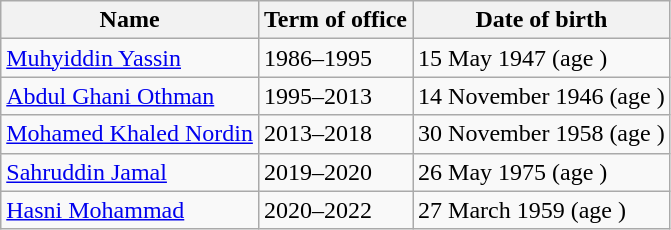<table class=wikitable>
<tr>
<th>Name</th>
<th>Term of office</th>
<th>Date of birth</th>
</tr>
<tr>
<td><a href='#'>Muhyiddin Yassin</a></td>
<td>1986–1995</td>
<td>15 May 1947 (age )</td>
</tr>
<tr>
<td><a href='#'>Abdul Ghani Othman</a></td>
<td>1995–2013</td>
<td>14 November 1946 (age )</td>
</tr>
<tr>
<td><a href='#'>Mohamed Khaled Nordin</a></td>
<td>2013–2018</td>
<td>30 November 1958  (age )</td>
</tr>
<tr>
<td><a href='#'>Sahruddin Jamal</a></td>
<td>2019–2020</td>
<td>26 May 1975 (age )</td>
</tr>
<tr>
<td><a href='#'>Hasni Mohammad</a></td>
<td>2020–2022</td>
<td>27 March 1959 (age )</td>
</tr>
</table>
